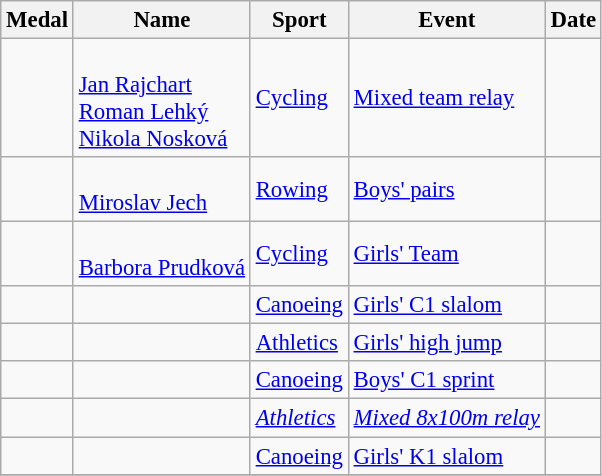<table class="wikitable sortable" style="font-size: 95%;">
<tr>
<th>Medal</th>
<th>Name</th>
<th>Sport</th>
<th>Event</th>
<th>Date</th>
</tr>
<tr>
<td></td>
<td><br><a href='#'>Jan Rajchart</a><br><a href='#'>Roman Lehký</a><br><a href='#'>Nikola Nosková</a></td>
<td><a href='#'>Cycling</a></td>
<td><a href='#'>Mixed team relay</a></td>
<td></td>
</tr>
<tr>
<td></td>
<td><br><a href='#'>Miroslav Jech</a></td>
<td><a href='#'>Rowing</a></td>
<td><a href='#'>Boys' pairs</a></td>
<td></td>
</tr>
<tr>
<td></td>
<td><br><a href='#'>Barbora Prudková</a></td>
<td><a href='#'>Cycling</a></td>
<td><a href='#'>Girls' Team</a></td>
<td></td>
</tr>
<tr>
<td></td>
<td></td>
<td><a href='#'>Canoeing</a></td>
<td><a href='#'>Girls' C1 slalom</a></td>
<td></td>
</tr>
<tr>
<td></td>
<td></td>
<td><a href='#'>Athletics</a></td>
<td><a href='#'>Girls' high jump</a></td>
<td></td>
</tr>
<tr>
<td></td>
<td></td>
<td><a href='#'>Canoeing</a></td>
<td><a href='#'>Boys' C1 sprint</a></td>
<td></td>
</tr>
<tr>
<td><em> </em></td>
<td><em> </em></td>
<td><em><a href='#'>Athletics</a></em></td>
<td><em><a href='#'>Mixed 8x100m relay</a> </em></td>
<td><em></em></td>
</tr>
<tr>
<td></td>
<td></td>
<td><a href='#'>Canoeing</a></td>
<td><a href='#'>Girls' K1 slalom</a></td>
<td></td>
</tr>
<tr>
</tr>
</table>
